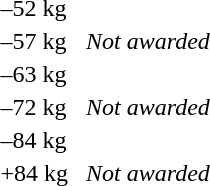<table>
<tr>
<td>–52 kg</td>
<td></td>
<td></td>
<td></td>
</tr>
<tr>
<td>–57 kg</td>
<td></td>
<td></td>
<td><em>Not awarded</em></td>
</tr>
<tr>
<td>–63 kg</td>
<td></td>
<td></td>
<td></td>
</tr>
<tr>
<td>–72 kg</td>
<td></td>
<td></td>
<td><em>Not awarded</em></td>
</tr>
<tr>
<td>–84 kg</td>
<td></td>
<td></td>
<td></td>
</tr>
<tr>
<td>+84 kg</td>
<td></td>
<td></td>
<td><em>Not awarded</em></td>
</tr>
</table>
